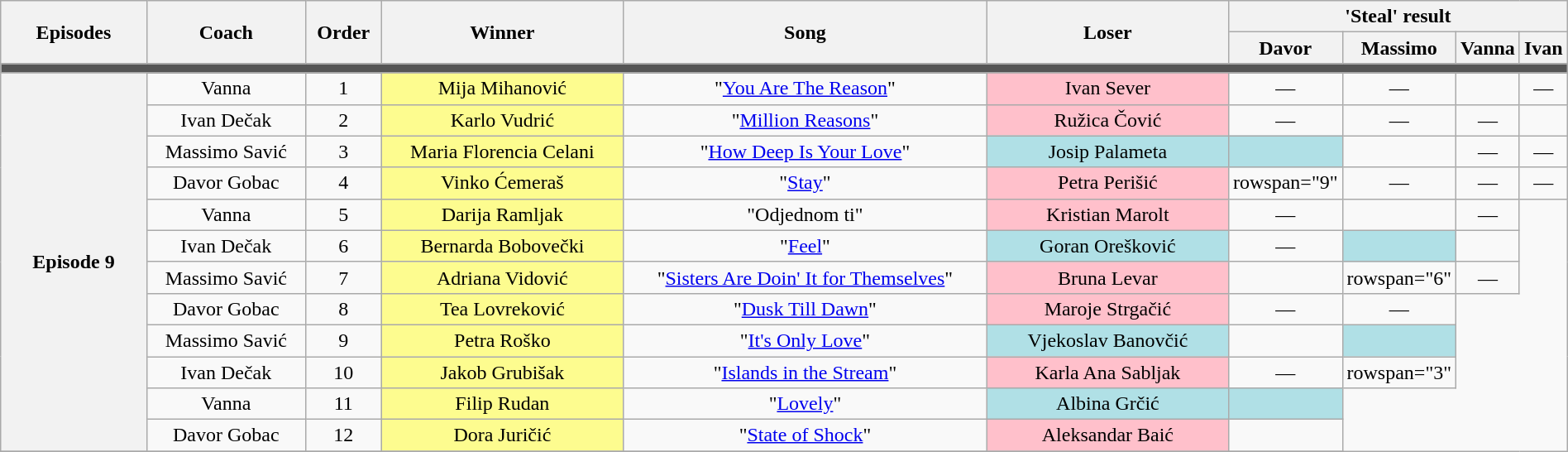<table class="wikitable" style="text-align: center; width:100%;">
<tr>
<th rowspan="2" style="width:10%;">Episodes</th>
<th rowspan="2" style="width:11%;">Coach</th>
<th rowspan="2" style="width:05%;">Order</th>
<th rowspan="2" style="width:17%;">Winner</th>
<th rowspan="2" style="width:26%;">Song</th>
<th rowspan="2" style="width:17%;">Loser</th>
<th colspan="4" style="width:12%;">'Steal' result</th>
</tr>
<tr>
<th style="width:03%;">Davor</th>
<th style="width:03%;">Massimo</th>
<th style="width:03%;">Vanna</th>
<th style="width:03%;">Ivan</th>
</tr>
<tr>
<td colspan="12" style="background:#555;"></td>
</tr>
<tr>
<th rowspan="12">Episode 9 <br><small></small></th>
<td>Vanna</td>
<td>1</td>
<td style="background:#FDFC8F;">Mija Mihanović</td>
<td>"<a href='#'>You Are The Reason</a>"</td>
<td style="background:pink;">Ivan Sever</td>
<td>—</td>
<td>—</td>
<td></td>
<td>—</td>
</tr>
<tr>
<td>Ivan Dečak</td>
<td>2</td>
<td style="background:#FDFC8F;">Karlo Vudrić</td>
<td>"<a href='#'>Million Reasons</a>"</td>
<td style="background:pink;">Ružica Čović</td>
<td>—</td>
<td>—</td>
<td>—</td>
<td></td>
</tr>
<tr>
<td>Massimo Savić</td>
<td>3</td>
<td style="background:#FDFC8F;">Maria Florencia Celani</td>
<td>"<a href='#'>How Deep Is Your Love</a>"</td>
<td style="background:#b0e0e6;">Josip Palameta</td>
<td style="background:#b0e0e6;"> <strong></strong> </td>
<td></td>
<td>—</td>
<td>—</td>
</tr>
<tr>
<td>Davor Gobac</td>
<td>4</td>
<td style="background:#FDFC8F;">Vinko Ćemeraš</td>
<td>"<a href='#'>Stay</a>"</td>
<td style="background:pink;">Petra Perišić</td>
<td>rowspan="9" </td>
<td>—</td>
<td>—</td>
<td>—</td>
</tr>
<tr>
<td>Vanna</td>
<td>5</td>
<td style="background:#FDFC8F;">Darija Ramljak</td>
<td>"Odjednom ti"</td>
<td style="background:pink;">Kristian Marolt</td>
<td>—</td>
<td></td>
<td>—</td>
</tr>
<tr>
<td>Ivan Dečak</td>
<td>6</td>
<td style="background:#FDFC8F;">Bernarda Bobovečki</td>
<td>"<a href='#'>Feel</a>"</td>
<td style="background:#b0e0e6;">Goran Orešković</td>
<td>—</td>
<td style="background:#b0e0e6;"> <strong></strong> </td>
<td></td>
</tr>
<tr>
<td>Massimo Savić</td>
<td>7</td>
<td style="background:#FDFC8F;">Adriana Vidović</td>
<td>"<a href='#'>Sisters Are Doin' It for Themselves</a>"</td>
<td style="background:pink;">Bruna Levar</td>
<td></td>
<td>rowspan="6" </td>
<td>—</td>
</tr>
<tr>
<td>Davor Gobac</td>
<td>8</td>
<td style="background:#FDFC8F;">Tea Lovreković</td>
<td>"<a href='#'>Dusk Till Dawn</a>"</td>
<td style="background:pink;">Maroje Strgačić</td>
<td>—</td>
<td>—</td>
</tr>
<tr>
<td>Massimo Savić</td>
<td>9</td>
<td style="background:#FDFC8F;">Petra Roško</td>
<td>"<a href='#'>It's Only Love</a>"</td>
<td style="background:#b0e0e6;">Vjekoslav Banovčić</td>
<td></td>
<td style="background:#b0e0e6;"> <strong></strong> </td>
</tr>
<tr>
<td>Ivan Dečak</td>
<td>10</td>
<td style="background:#FDFC8F;">Jakob Grubišak</td>
<td>"<a href='#'>Islands in the Stream</a>"</td>
<td style="background:pink;">Karla Ana Sabljak</td>
<td>—</td>
<td>rowspan="3" </td>
</tr>
<tr>
<td>Vanna</td>
<td>11</td>
<td style="background:#FDFC8F;">Filip Rudan</td>
<td>"<a href='#'>Lovely</a>"</td>
<td style="background:#b0e0e6;">Albina Grčić</td>
<td style="background:#b0e0e6;"> <strong></strong> </td>
</tr>
<tr>
<td>Davor Gobac</td>
<td>12</td>
<td style="background:#FDFC8F;">Dora Juričić</td>
<td>"<a href='#'>State of Shock</a>"</td>
<td style="background:pink;">Aleksandar Baić</td>
<td></td>
</tr>
<tr>
</tr>
</table>
